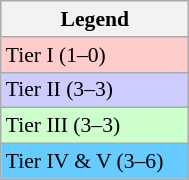<table class=wikitable style=font-size:90% width=10%>
<tr>
<th>Legend</th>
</tr>
<tr>
<td bgcolor=#ffcccc>Tier I (1–0)</td>
</tr>
<tr>
<td bgcolor=#ccccff>Tier II (3–3)</td>
</tr>
<tr>
<td bgcolor=#CCFFCC>Tier III (3–3)</td>
</tr>
<tr>
<td bgcolor=#66CCFF>Tier IV & V (3–6)</td>
</tr>
</table>
